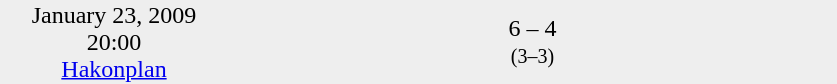<table style="background:#eee;" cellspacing="0">
<tr style="text-align:center;">
<td width=150>January 23, 2009<br>20:00<br><a href='#'>Hakonplan</a></td>
<td style="width:150px; text-align:right;"><strong></strong></td>
<td width=100>6 – 4 <br><small>(3–3)</small></td>
<td style="width:150px; text-align:left;"></td>
</tr>
</table>
